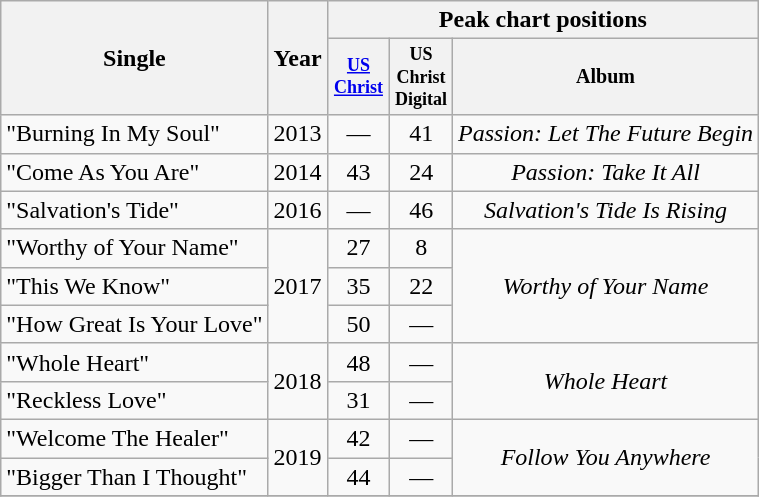<table class="wikitable" style="text-align:center;">
<tr>
<th rowspan="2">Single</th>
<th rowspan="2">Year</th>
<th colspan="5" scope="col">Peak chart positions</th>
</tr>
<tr style="font-size:smaller;">
<th scope="col" style="width:3em;font-size:90%;"><a href='#'>US<br>Christ</a><br></th>
<th scope="col" style="width:3em;font-size:90%;">US Christ Digital<br></th>
<th rowspan="1">Album</th>
</tr>
<tr>
<td align="left">"Burning In My Soul"<br></td>
<td>2013</td>
<td>—</td>
<td>41</td>
<td><em>Passion: Let The Future Begin</em></td>
</tr>
<tr>
<td align="left">"Come As You Are"<br></td>
<td>2014</td>
<td>43</td>
<td>24</td>
<td><em>Passion: Take It All</em></td>
</tr>
<tr>
<td align="left">"Salvation's Tide"<br></td>
<td>2016</td>
<td>—</td>
<td>46</td>
<td><em>Salvation's Tide Is Rising</em></td>
</tr>
<tr>
<td align="left">"Worthy of Your Name"<br></td>
<td rowspan="3">2017</td>
<td>27</td>
<td>8</td>
<td rowspan="3"><em>Worthy of Your Name</em></td>
</tr>
<tr>
<td align="left">"This We Know"<br></td>
<td>35</td>
<td>22</td>
</tr>
<tr>
<td align="left">"How Great Is Your Love"<br></td>
<td>50</td>
<td>—</td>
</tr>
<tr>
<td align="left">"Whole Heart"<br></td>
<td rowspan="2">2018</td>
<td>48</td>
<td>—</td>
<td rowspan="2"><em>Whole Heart</em></td>
</tr>
<tr>
<td align="left">"Reckless Love"<br></td>
<td>31</td>
<td>—</td>
</tr>
<tr>
<td align="left">"Welcome The Healer"<br></td>
<td rowspan="2">2019</td>
<td>42</td>
<td>—</td>
<td rowspan="2"><em>Follow You Anywhere</em></td>
</tr>
<tr>
<td align="left">"Bigger Than I Thought"<br></td>
<td>44</td>
<td>—</td>
</tr>
<tr>
</tr>
</table>
